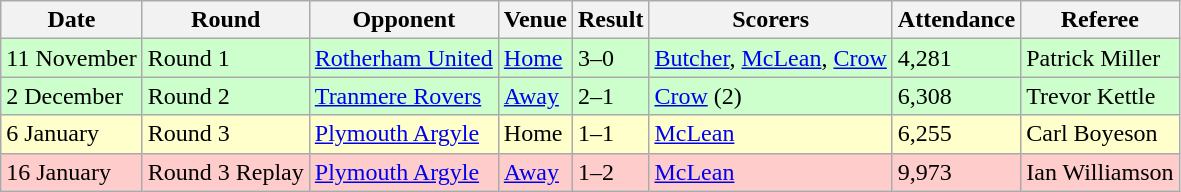<table class="wikitable">
<tr>
<th>Date</th>
<th>Round</th>
<th>Opponent</th>
<th>Venue</th>
<th>Result</th>
<th>Scorers</th>
<th>Attendance</th>
<th>Referee</th>
</tr>
<tr style="background:#cfc;">
<td>11 November</td>
<td>Round 1</td>
<td><a href='#'>Rotherham United</a></td>
<td><a href='#'>Home</a></td>
<td>3–0</td>
<td><a href='#'>Butcher</a>, <a href='#'>McLean</a>, <a href='#'>Crow</a></td>
<td>4,281</td>
<td>Patrick Miller</td>
</tr>
<tr style="background:#cfc;">
<td>2 December</td>
<td>Round 2</td>
<td><a href='#'>Tranmere Rovers</a></td>
<td><a href='#'>Away</a></td>
<td>2–1</td>
<td><a href='#'>Crow</a> (2)</td>
<td>6,308</td>
<td>Trevor Kettle</td>
</tr>
<tr style="background:#ffc;">
<td>6 January</td>
<td>Round 3</td>
<td><a href='#'>Plymouth Argyle</a></td>
<td>Home</td>
<td>1–1</td>
<td><a href='#'>McLean</a></td>
<td>6,255</td>
<td>Carl Boyeson</td>
</tr>
<tr style="background:#fcc;">
<td>16 January</td>
<td>Round 3 Replay</td>
<td><a href='#'>Plymouth Argyle</a></td>
<td><a href='#'>Away</a></td>
<td>1–2</td>
<td><a href='#'>McLean</a></td>
<td>9,973</td>
<td>Ian Williamson</td>
</tr>
</table>
